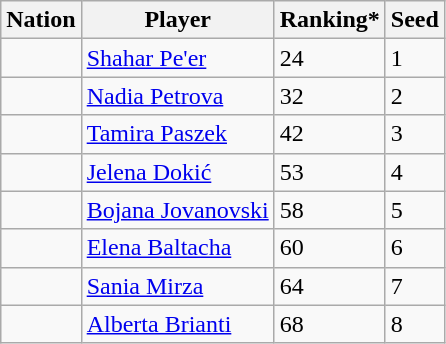<table class="wikitable" border="1">
<tr>
<th>Nation</th>
<th>Player</th>
<th>Ranking*</th>
<th>Seed</th>
</tr>
<tr>
<td></td>
<td><a href='#'>Shahar Pe'er</a></td>
<td>24</td>
<td>1</td>
</tr>
<tr>
<td></td>
<td><a href='#'>Nadia Petrova</a></td>
<td>32</td>
<td>2</td>
</tr>
<tr>
<td></td>
<td><a href='#'>Tamira Paszek</a></td>
<td>42</td>
<td>3</td>
</tr>
<tr>
<td></td>
<td><a href='#'>Jelena Dokić</a></td>
<td>53</td>
<td>4</td>
</tr>
<tr>
<td></td>
<td><a href='#'>Bojana Jovanovski</a></td>
<td>58</td>
<td>5</td>
</tr>
<tr>
<td></td>
<td><a href='#'>Elena Baltacha</a></td>
<td>60</td>
<td>6</td>
</tr>
<tr>
<td></td>
<td><a href='#'>Sania Mirza</a></td>
<td>64</td>
<td>7</td>
</tr>
<tr>
<td></td>
<td><a href='#'>Alberta Brianti</a></td>
<td>68</td>
<td>8</td>
</tr>
</table>
